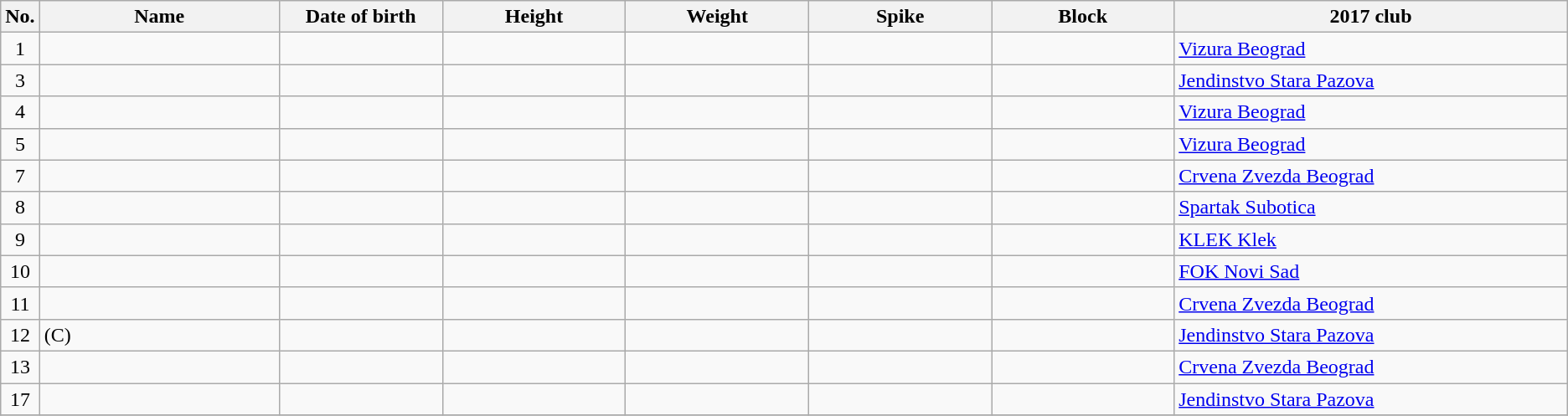<table class="wikitable sortable" style="font-size:100%; text-align:center;">
<tr>
<th>No.</th>
<th style="width:12em">Name</th>
<th style="width:8em">Date of birth</th>
<th style="width:9em">Height</th>
<th style="width:9em">Weight</th>
<th style="width:9em">Spike</th>
<th style="width:9em">Block</th>
<th style="width:20em">2017 club</th>
</tr>
<tr>
<td>1</td>
<td align=left></td>
<td align=right></td>
<td></td>
<td></td>
<td></td>
<td></td>
<td align=left> <a href='#'>Vizura Beograd</a></td>
</tr>
<tr>
<td>3</td>
<td align=left></td>
<td align=right></td>
<td></td>
<td></td>
<td></td>
<td></td>
<td align=left> <a href='#'>Jendinstvo Stara Pazova</a></td>
</tr>
<tr>
<td>4</td>
<td align=left></td>
<td align=right></td>
<td></td>
<td></td>
<td></td>
<td></td>
<td align=left> <a href='#'>Vizura Beograd</a></td>
</tr>
<tr>
<td>5</td>
<td align=left></td>
<td align=right></td>
<td></td>
<td></td>
<td></td>
<td></td>
<td align=left> <a href='#'>Vizura Beograd</a></td>
</tr>
<tr>
<td>7</td>
<td align=left></td>
<td align=right></td>
<td></td>
<td></td>
<td></td>
<td></td>
<td align=left> <a href='#'>Crvena Zvezda Beograd</a></td>
</tr>
<tr>
<td>8</td>
<td align=left></td>
<td align=right></td>
<td></td>
<td></td>
<td></td>
<td></td>
<td align=left> <a href='#'>Spartak Subotica</a></td>
</tr>
<tr>
<td>9</td>
<td align=left></td>
<td align=right></td>
<td></td>
<td></td>
<td></td>
<td></td>
<td align=left> <a href='#'>KLEK Klek</a></td>
</tr>
<tr>
<td>10</td>
<td align=left></td>
<td align=right></td>
<td></td>
<td></td>
<td></td>
<td></td>
<td align=left> <a href='#'>FOK Novi Sad</a></td>
</tr>
<tr>
<td>11</td>
<td align=left></td>
<td align=right></td>
<td></td>
<td></td>
<td></td>
<td></td>
<td align=left> <a href='#'>Crvena Zvezda Beograd</a></td>
</tr>
<tr>
<td>12</td>
<td align=left> (C)</td>
<td align=right></td>
<td></td>
<td></td>
<td></td>
<td></td>
<td align=left> <a href='#'>Jendinstvo Stara Pazova</a></td>
</tr>
<tr>
<td>13</td>
<td align=left></td>
<td align=right></td>
<td></td>
<td></td>
<td></td>
<td></td>
<td align=left> <a href='#'>Crvena Zvezda Beograd</a></td>
</tr>
<tr>
<td>17</td>
<td align=left></td>
<td align=right></td>
<td></td>
<td></td>
<td></td>
<td></td>
<td align=left> <a href='#'>Jendinstvo Stara Pazova</a></td>
</tr>
<tr>
</tr>
</table>
